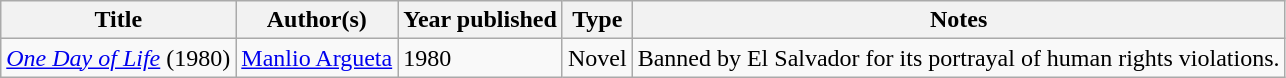<table class="wikitable sortable">
<tr>
<th>Title</th>
<th>Author(s)</th>
<th>Year published</th>
<th>Type</th>
<th class="unsortable">Notes</th>
</tr>
<tr>
<td><em><a href='#'>One Day of Life</a></em> (1980)</td>
<td><a href='#'>Manlio Argueta</a></td>
<td>1980</td>
<td>Novel</td>
<td>Banned by El Salvador for its portrayal of human rights violations.</td>
</tr>
</table>
